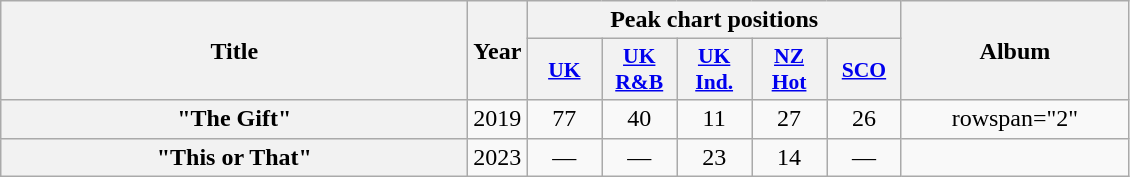<table class="wikitable plainrowheaders" style="text-align:center;">
<tr>
<th scope="col" rowspan="2" style="width:19em;">Title</th>
<th scope="col" rowspan="2" style="width:1em;">Year</th>
<th scope="col" colspan="5">Peak chart positions</th>
<th scope="col" rowspan="2" style="width:9em;">Album</th>
</tr>
<tr>
<th scope="col" style="width:3em; font-size:90%;"><a href='#'>UK</a><br></th>
<th scope="col" style="width:3em; font-size:90%;"><a href='#'>UK<br>R&B</a><br></th>
<th scope="col" style="width:3em; font-size:90%;"><a href='#'>UK<br>Ind.</a><br></th>
<th scope="col" style="width:3em; font-size:90%;"><a href='#'>NZ<br>Hot</a><br></th>
<th scope="col" style="width:3em; font-size:90%;"><a href='#'>SCO</a><br></th>
</tr>
<tr>
<th scope="row">"The Gift"<br></th>
<td>2019</td>
<td>77</td>
<td>40</td>
<td>11</td>
<td>27</td>
<td>26</td>
<td>rowspan="2" </td>
</tr>
<tr>
<th scope="row">"This or That"<br></th>
<td>2023</td>
<td>—</td>
<td>—</td>
<td>23</td>
<td>14</td>
<td>—</td>
</tr>
</table>
